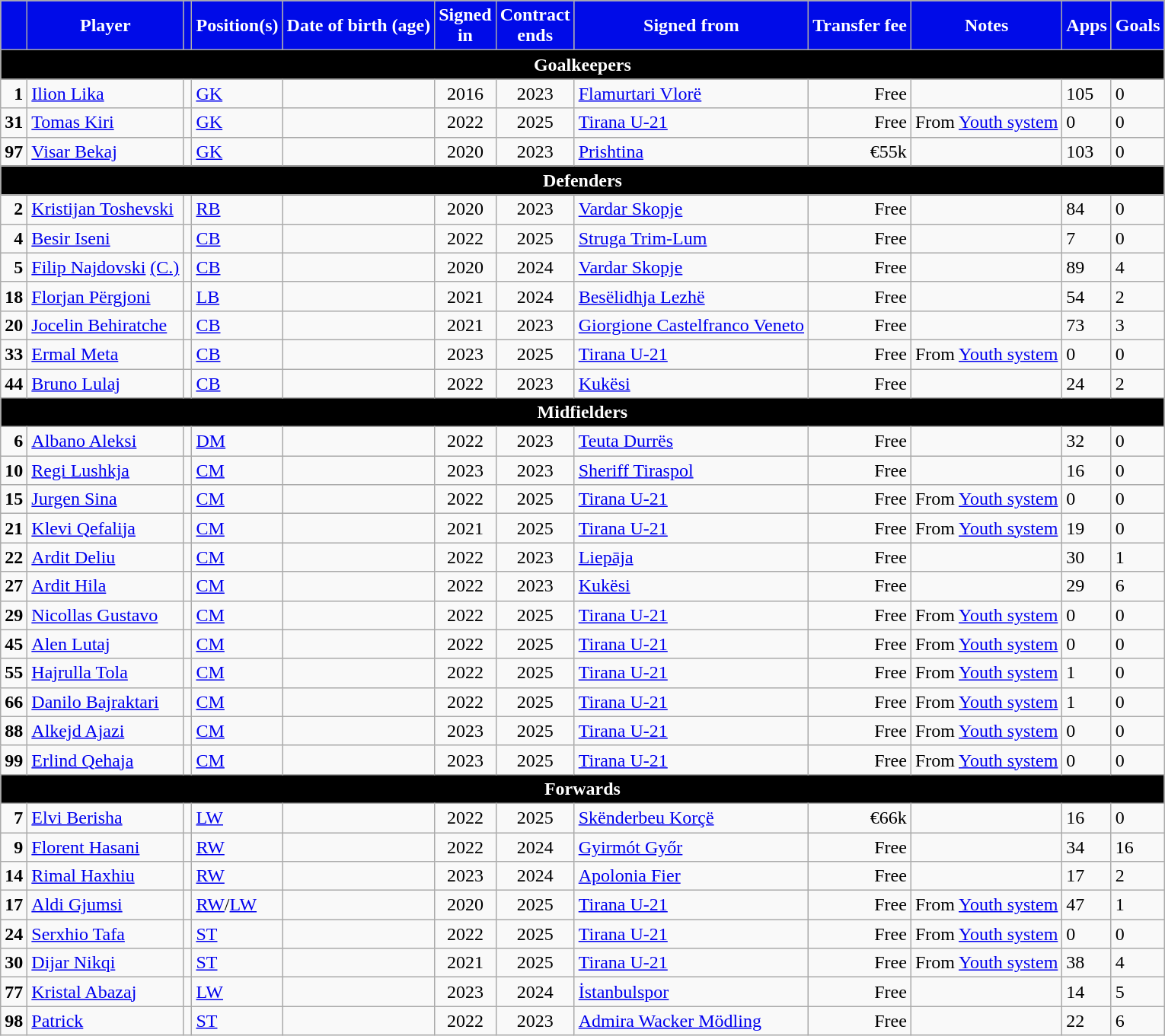<table class="wikitable sortable">
<tr>
<th style="background:#000be8; color:white; text-align:center"></th>
<th style="background:#000be8; color:white; text-align:center">Player</th>
<th style="background:#000be8; color:white; text-align:center"></th>
<th style="background:#000be8; color:white; text-align:center">Position(s)</th>
<th style="background:#000be8; color:white; text-align:center">Date of birth (age)</th>
<th style="background:#000be8; color:white; text-align:center;">Signed<br>in</th>
<th style="background:#000be8; color:white; text-align:center;">Contract<br>ends</th>
<th style="background:#000be8; color:white; text-align:center;">Signed from</th>
<th style="background:#000be8; color:white; text-align:center;">Transfer fee</th>
<th style="background:#000be8; color:white; text-align:center;">Notes</th>
<th style="background:#000be8; color:white; text-align:center;">Apps</th>
<th style="background:#000be8; color:white; text-align:center;">Goals</th>
</tr>
<tr>
<th colspan="12" style="background:#000; color:white; text-align:center;">Goalkeepers</th>
</tr>
<tr>
<td style="text-align:right"><strong>1</strong></td>
<td><a href='#'>Ilion Lika</a></td>
<td style="text-align:center"></td>
<td><a href='#'>GK</a></td>
<td style="text-align:right"></td>
<td style="text-align:center">2016</td>
<td style="text-align:center">2023</td>
<td style="text-align:left"> <a href='#'>Flamurtari Vlorë</a></td>
<td style="text-align:right">Free</td>
<td></td>
<td>105</td>
<td>0</td>
</tr>
<tr>
<td style="text-align:right"><strong>31</strong></td>
<td><a href='#'>Tomas Kiri</a></td>
<td style="text-align:center"></td>
<td><a href='#'>GK</a></td>
<td style="text-align:right"></td>
<td style="text-align:center">2022</td>
<td style="text-align:center">2025</td>
<td style="text-align:left"> <a href='#'>Tirana U-21</a></td>
<td style="text-align:right">Free</td>
<td>From <a href='#'>Youth system</a></td>
<td>0</td>
<td>0</td>
</tr>
<tr>
<td style="text-align:right"><strong>97</strong></td>
<td><a href='#'>Visar Bekaj</a></td>
<td style="text-align:center"></td>
<td><a href='#'>GK</a></td>
<td style="text-align:right"></td>
<td style="text-align:center">2020</td>
<td style="text-align:center">2023</td>
<td style="text-align:left"> <a href='#'>Prishtina</a></td>
<td style="text-align:right">€55k</td>
<td></td>
<td>103</td>
<td>0</td>
</tr>
<tr>
<th colspan="12" style="background:#000; color:white; text-align:center;">Defenders</th>
</tr>
<tr>
<td style="text-align:right"><strong>2</strong></td>
<td><a href='#'>Kristijan Toshevski</a></td>
<td style="text-align:center"></td>
<td><a href='#'>RB</a></td>
<td style="text-align:right"></td>
<td style="text-align:center">2020</td>
<td style="text-align:center">2023</td>
<td style="text-align:left"> <a href='#'>Vardar Skopje</a></td>
<td style="text-align:right">Free</td>
<td></td>
<td>84</td>
<td>0</td>
</tr>
<tr>
<td style="text-align:right"><strong>4</strong></td>
<td><a href='#'>Besir Iseni</a></td>
<td style="text-align:center"></td>
<td><a href='#'>CB</a></td>
<td style="text-align:right"></td>
<td style="text-align:center">2022</td>
<td style="text-align:center">2025</td>
<td style="text-align:left"> <a href='#'>Struga Trim-Lum</a></td>
<td style="text-align:right">Free</td>
<td></td>
<td>7</td>
<td>0</td>
</tr>
<tr>
<td style="text-align:right"><strong>5</strong></td>
<td><a href='#'>Filip Najdovski</a> <a href='#'>(C.)</a></td>
<td style="text-align:center"></td>
<td><a href='#'>CB</a></td>
<td style="text-align:right"></td>
<td style="text-align:center">2020</td>
<td style="text-align:center">2024</td>
<td style="text-align:left"> <a href='#'>Vardar Skopje</a></td>
<td style="text-align:right">Free</td>
<td></td>
<td>89</td>
<td>4</td>
</tr>
<tr>
<td style="text-align:right"><strong>18</strong></td>
<td><a href='#'>Florjan Përgjoni</a></td>
<td style="text-align:center"></td>
<td><a href='#'>LB</a></td>
<td style="text-align:right"></td>
<td style="text-align:center">2021</td>
<td style="text-align:center">2024</td>
<td style="text-align:left"> <a href='#'>Besëlidhja Lezhë</a></td>
<td style="text-align:right">Free</td>
<td></td>
<td>54</td>
<td>2</td>
</tr>
<tr>
<td style="text-align:right"><strong>20</strong></td>
<td><a href='#'>Jocelin Behiratche</a></td>
<td style="text-align:center"></td>
<td><a href='#'>CB</a></td>
<td style="text-align:right"></td>
<td style="text-align:center">2021</td>
<td style="text-align:center">2023</td>
<td style="text-align:left"> <a href='#'>Giorgione Castelfranco Veneto</a></td>
<td style="text-align:right">Free</td>
<td></td>
<td>73</td>
<td>3</td>
</tr>
<tr>
<td style="text-align:right"><strong>33</strong></td>
<td><a href='#'>Ermal Meta</a></td>
<td style="text-align:center"></td>
<td><a href='#'>CB</a></td>
<td style="text-align:right"></td>
<td style="text-align:center">2023</td>
<td style="text-align:center">2025</td>
<td style="text-align:left"> <a href='#'>Tirana U-21</a></td>
<td style="text-align:right">Free</td>
<td>From <a href='#'>Youth system</a></td>
<td>0</td>
<td>0</td>
</tr>
<tr>
<td style="text-align:right"><strong>44</strong></td>
<td><a href='#'>Bruno Lulaj</a></td>
<td style="text-align:center"></td>
<td><a href='#'>CB</a></td>
<td style="text-align:right"></td>
<td style="text-align:center">2022</td>
<td style="text-align:center">2023</td>
<td style="text-align:left"> <a href='#'>Kukësi</a></td>
<td style="text-align:right">Free</td>
<td></td>
<td>24</td>
<td>2</td>
</tr>
<tr>
<th colspan="12" style="background:#000; color:white; text-align:center;">Midfielders</th>
</tr>
<tr>
<td style="text-align:right"><strong> 6 </strong></td>
<td><a href='#'>Albano Aleksi</a></td>
<td style="text-align:center"></td>
<td><a href='#'>DM</a></td>
<td style="text-align:right"></td>
<td style="text-align:center">2022</td>
<td style="text-align:center">2023</td>
<td style="text-align:left"> <a href='#'>Teuta Durrës</a></td>
<td style="text-align:right">Free</td>
<td></td>
<td>32</td>
<td>0</td>
</tr>
<tr>
<td style="text-align:right"><strong>10</strong></td>
<td><a href='#'>Regi Lushkja</a></td>
<td style="text-align:center"></td>
<td><a href='#'>CM</a></td>
<td style="text-align:right"></td>
<td style="text-align:center">2023</td>
<td style="text-align:center">2023</td>
<td style="text-align:left"> <a href='#'>Sheriff Tiraspol</a></td>
<td style="text-align:right">Free</td>
<td></td>
<td>16</td>
<td>0</td>
</tr>
<tr>
<td style="text-align:right"><strong>15</strong></td>
<td><a href='#'>Jurgen Sina</a></td>
<td style="text-align:center"></td>
<td><a href='#'>CM</a></td>
<td style="text-align:right"></td>
<td style="text-align:center">2022</td>
<td style="text-align:center">2025</td>
<td style="text-align:left"> <a href='#'>Tirana U-21</a></td>
<td style="text-align:right">Free</td>
<td>From <a href='#'>Youth system</a></td>
<td>0</td>
<td>0</td>
</tr>
<tr>
<td style="text-align:right"><strong>21</strong></td>
<td><a href='#'>Klevi Qefalija</a></td>
<td style="text-align:center"></td>
<td><a href='#'>CM</a></td>
<td style="text-align:right"></td>
<td style="text-align:center">2021</td>
<td style="text-align:center">2025</td>
<td style="text-align:left"> <a href='#'>Tirana U-21</a></td>
<td style="text-align:right">Free</td>
<td>From <a href='#'>Youth system</a></td>
<td>19</td>
<td>0</td>
</tr>
<tr>
<td style="text-align:right"><strong>22</strong></td>
<td><a href='#'>Ardit Deliu</a></td>
<td style="text-align:center"></td>
<td><a href='#'>CM</a></td>
<td style="text-align:right"></td>
<td style="text-align:center">2022</td>
<td style="text-align:center">2023</td>
<td style="text-align:left"> <a href='#'>Liepāja</a></td>
<td style="text-align:right">Free</td>
<td></td>
<td>30</td>
<td>1</td>
</tr>
<tr>
<td style="text-align:right"><strong>27</strong></td>
<td><a href='#'>Ardit Hila</a></td>
<td style="text-align:center"></td>
<td><a href='#'>CM</a></td>
<td style="text-align:right"></td>
<td style="text-align:center">2022</td>
<td style="text-align:center">2023</td>
<td style="text-align:left"> <a href='#'>Kukësi</a></td>
<td style="text-align:right">Free</td>
<td></td>
<td>29</td>
<td>6</td>
</tr>
<tr>
<td style="text-align:right"><strong>29</strong></td>
<td><a href='#'>Nicollas Gustavo</a></td>
<td style="text-align:center"></td>
<td><a href='#'>CM</a></td>
<td style="text-align:right"></td>
<td style="text-align:center">2022</td>
<td style="text-align:center">2025</td>
<td style="text-align:left"> <a href='#'>Tirana U-21</a></td>
<td style="text-align:right">Free</td>
<td>From <a href='#'>Youth system</a></td>
<td>0</td>
<td>0</td>
</tr>
<tr>
<td style="text-align:right"><strong>45</strong></td>
<td><a href='#'>Alen Lutaj</a></td>
<td style="text-align:center"></td>
<td><a href='#'>CM</a></td>
<td style="text-align:right"></td>
<td style="text-align:center">2022</td>
<td style="text-align:center">2025</td>
<td style="text-align:left"> <a href='#'>Tirana U-21</a></td>
<td style="text-align:right">Free</td>
<td>From <a href='#'>Youth system</a></td>
<td>0</td>
<td>0</td>
</tr>
<tr>
<td style="text-align:right"><strong>55</strong></td>
<td><a href='#'>Hajrulla Tola</a></td>
<td style="text-align:center"></td>
<td><a href='#'>CM</a></td>
<td style="text-align:right"></td>
<td style="text-align:center">2022</td>
<td style="text-align:center">2025</td>
<td style="text-align:left"> <a href='#'>Tirana U-21</a></td>
<td style="text-align:right">Free</td>
<td>From <a href='#'>Youth system</a></td>
<td>1</td>
<td>0</td>
</tr>
<tr>
<td style="text-align:right"><strong>66</strong></td>
<td><a href='#'>Danilo Bajraktari</a></td>
<td style="text-align:center"></td>
<td><a href='#'>CM</a></td>
<td style="text-align:right"></td>
<td style="text-align:center">2022</td>
<td style="text-align:center">2025</td>
<td style="text-align:left"> <a href='#'>Tirana U-21</a></td>
<td style="text-align:right">Free</td>
<td>From <a href='#'>Youth system</a></td>
<td>1</td>
<td>0</td>
</tr>
<tr>
<td style="text-align:right"><strong>88</strong></td>
<td><a href='#'>Alkejd Ajazi</a></td>
<td style="text-align:center"></td>
<td><a href='#'>CM</a></td>
<td style="text-align:right"></td>
<td style="text-align:center">2023</td>
<td style="text-align:center">2025</td>
<td style="text-align:left"> <a href='#'>Tirana U-21</a></td>
<td style="text-align:right">Free</td>
<td>From <a href='#'>Youth system</a></td>
<td>0</td>
<td>0</td>
</tr>
<tr>
<td style="text-align:right"><strong>99</strong></td>
<td><a href='#'>Erlind Qehaja</a></td>
<td style="text-align:center"></td>
<td><a href='#'>CM</a></td>
<td style="text-align:right"></td>
<td style="text-align:center">2023</td>
<td style="text-align:center">2025</td>
<td style="text-align:left"> <a href='#'>Tirana U-21</a></td>
<td style="text-align:right">Free</td>
<td>From <a href='#'>Youth system</a></td>
<td>0</td>
<td>0</td>
</tr>
<tr>
<th colspan="12" style="background:#000; color:white; text-align:center;">Forwards</th>
</tr>
<tr>
<td style="text-align:right"><strong>7</strong></td>
<td><a href='#'>Elvi Berisha</a></td>
<td style="text-align:center"></td>
<td><a href='#'>LW</a></td>
<td style="text-align:right"></td>
<td style="text-align:center">2022</td>
<td style="text-align:center">2025</td>
<td style="text-align:left"> <a href='#'>Skënderbeu Korçë</a></td>
<td style="text-align:right">€66k</td>
<td></td>
<td>16</td>
<td>0</td>
</tr>
<tr>
<td style="text-align:right"><strong>9</strong></td>
<td><a href='#'>Florent Hasani</a></td>
<td style="text-align:center"></td>
<td><a href='#'>RW</a></td>
<td style="text-align:right"></td>
<td style="text-align:center">2022</td>
<td style="text-align:center">2024</td>
<td style="text-align:left"> <a href='#'>Gyirmót Győr</a></td>
<td style="text-align:right">Free</td>
<td></td>
<td>34</td>
<td>16</td>
</tr>
<tr>
<td style="text-align:right"><strong>14</strong></td>
<td><a href='#'>Rimal Haxhiu</a></td>
<td style="text-align:center"></td>
<td><a href='#'>RW</a></td>
<td style="text-align:right"></td>
<td style="text-align:center">2023</td>
<td style="text-align:center">2024</td>
<td style="text-align:left"> <a href='#'>Apolonia Fier</a></td>
<td style="text-align:right">Free</td>
<td></td>
<td>17</td>
<td>2</td>
</tr>
<tr>
<td style="text-align:right"><strong>17</strong></td>
<td><a href='#'>Aldi Gjumsi</a></td>
<td style="text-align:center"></td>
<td><a href='#'>RW</a>/<a href='#'>LW</a></td>
<td style="text-align:right"></td>
<td style="text-align:center">2020</td>
<td style="text-align:center">2025</td>
<td style="text-align:left"> <a href='#'>Tirana U-21</a></td>
<td style="text-align:right">Free</td>
<td>From <a href='#'>Youth system</a></td>
<td>47</td>
<td>1</td>
</tr>
<tr>
<td style="text-align:right"><strong>24</strong></td>
<td><a href='#'>Serxhio Tafa</a></td>
<td style="text-align:center"></td>
<td><a href='#'>ST</a></td>
<td style="text-align:right"></td>
<td style="text-align:center">2022</td>
<td style="text-align:center">2025</td>
<td style="text-align:left"> <a href='#'>Tirana U-21</a></td>
<td style="text-align:right">Free</td>
<td>From <a href='#'>Youth system</a></td>
<td>0</td>
<td>0</td>
</tr>
<tr>
<td style="text-align:right"><strong>30</strong></td>
<td><a href='#'>Dijar Nikqi</a></td>
<td style="text-align:center"></td>
<td><a href='#'>ST</a></td>
<td style="text-align:right"></td>
<td style="text-align:center">2021</td>
<td style="text-align:center">2025</td>
<td style="text-align:left"> <a href='#'>Tirana U-21</a></td>
<td style="text-align:right">Free</td>
<td>From <a href='#'>Youth system</a></td>
<td>38</td>
<td>4</td>
</tr>
<tr>
<td style="text-align:right"><strong>77</strong></td>
<td><a href='#'>Kristal Abazaj</a></td>
<td style="text-align:center"></td>
<td><a href='#'>LW</a></td>
<td style="text-align:right"></td>
<td style="text-align:center">2023</td>
<td style="text-align:center">2024</td>
<td style="text-align:left"> <a href='#'>İstanbulspor</a></td>
<td style="text-align:right">Free</td>
<td></td>
<td>14</td>
<td>5</td>
</tr>
<tr>
<td style="text-align:right"><strong>98</strong></td>
<td><a href='#'>Patrick</a></td>
<td style="text-align:center"></td>
<td><a href='#'>ST</a></td>
<td style="text-align:right"></td>
<td style="text-align:center">2022</td>
<td style="text-align:center">2023</td>
<td style="text-align:left"> <a href='#'>Admira Wacker Mödling</a></td>
<td style="text-align:right">Free</td>
<td></td>
<td>22</td>
<td>6</td>
</tr>
</table>
